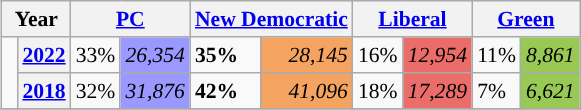<table class="wikitable" style="float:right; width:400; font-size:90%; margin-left:1em;">
<tr>
<th colspan="2" scope="col">Year</th>
<th colspan="2" scope="col"><a href='#'>PC</a></th>
<th colspan="2" scope="col"><a href='#'>New Democratic</a></th>
<th colspan="2" scope="col"><a href='#'>Liberal</a></th>
<th colspan="2" scope="col"><a href='#'>Green</a></th>
</tr>
<tr>
<td rowspan="2" style="width: 0.25em; background-color: "></td>
<th><a href='#'>2022</a></th>
<td>33%</td>
<td style="text-align:right; background:#9999FF;"><em>26,354</em></td>
<td><strong>35%</strong></td>
<td style="text-align:right; background:#F4A460;"><em>28,145</em></td>
<td>16%</td>
<td style="text-align:right; background:#EA6D6A;"><em>12,954</em></td>
<td>11%</td>
<td style="text-align:right; background:#99C955;"><em>8,861</em></td>
</tr>
<tr>
<th><a href='#'>2018</a></th>
<td>32%</td>
<td style="text-align:right; background:#9999FF;"><em>31,876</em></td>
<td><strong>42%</strong></td>
<td style="text-align:right; background:#F4A460;"><em>41,096</em></td>
<td>18%</td>
<td style="text-align:right; background:#EA6D6A;"><em>17,289</em></td>
<td>7%</td>
<td style="text-align:right; background:#99C955;"><em>6,621</em></td>
</tr>
<tr>
</tr>
</table>
